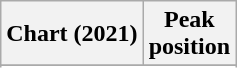<table class="wikitable sortable plainrowheaders" style="text-align:center">
<tr>
<th scope="col">Chart (2021)</th>
<th scope="col">Peak<br>position</th>
</tr>
<tr>
</tr>
<tr>
</tr>
<tr>
</tr>
<tr>
</tr>
<tr>
</tr>
<tr>
</tr>
<tr>
</tr>
<tr>
</tr>
</table>
